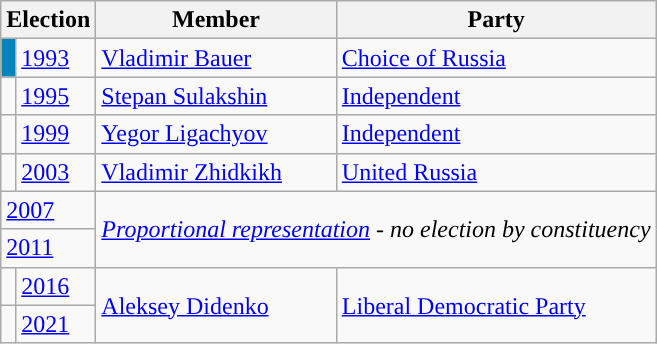<table class="wikitable">
<tr>
<th colspan="2">Election</th>
<th>Member</th>
<th>Party</th>
</tr>
<tr>
<td style="background-color:#0085BE"></td>
<td><a href='#'>1993</a></td>
<td><a href='#'>Vladimir Bauer</a></td>
<td><a href='#'>Choice of Russia</a></td>
</tr>
<tr>
<td style="background-color:"></td>
<td><a href='#'>1995</a></td>
<td><a href='#'>Stepan Sulakshin</a></td>
<td><a href='#'>Independent</a></td>
</tr>
<tr>
<td style="background-color:"></td>
<td><a href='#'>1999</a></td>
<td><a href='#'>Yegor Ligachyov</a></td>
<td><a href='#'>Independent</a></td>
</tr>
<tr>
<td style="background-color:"></td>
<td><a href='#'>2003</a></td>
<td><a href='#'>Vladimir Zhidkikh</a></td>
<td><a href='#'>United Russia</a></td>
</tr>
<tr>
<td colspan=2><a href='#'>2007</a></td>
<td colspan=2 rowspan=2><em><a href='#'>Proportional representation</a> - no election by constituency</em></td>
</tr>
<tr>
<td colspan=2><a href='#'>2011</a></td>
</tr>
<tr>
<td style="background-color: "></td>
<td><a href='#'>2016</a></td>
<td rowspan=2><a href='#'>Aleksey Didenko</a></td>
<td rowspan=2><a href='#'>Liberal Democratic Party</a></td>
</tr>
<tr>
<td style="background-color: "></td>
<td><a href='#'>2021</a></td>
</tr>
</table>
